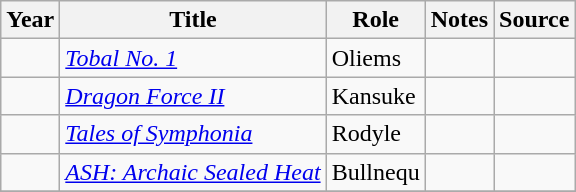<table class="wikitable sortable">
<tr>
<th>Year</th>
<th>Title</th>
<th>Role</th>
<th>Notes</th>
<th>Source</th>
</tr>
<tr>
<td></td>
<td><em><a href='#'>Tobal No. 1</a></em></td>
<td>Oliems</td>
<td></td>
<td></td>
</tr>
<tr>
<td></td>
<td><em><a href='#'>Dragon Force II</a></em></td>
<td>Kansuke</td>
<td></td>
<td></td>
</tr>
<tr>
<td></td>
<td><em><a href='#'>Tales of Symphonia</a></em></td>
<td>Rodyle</td>
<td></td>
<td></td>
</tr>
<tr>
<td></td>
<td><em><a href='#'>ASH: Archaic Sealed Heat</a></em></td>
<td>Bullnequ</td>
<td></td>
<td></td>
</tr>
<tr>
</tr>
</table>
